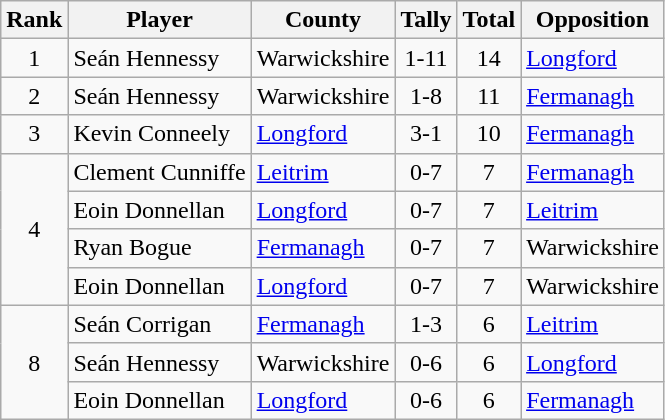<table class="wikitable">
<tr>
<th>Rank</th>
<th>Player</th>
<th>County</th>
<th>Tally</th>
<th>Total</th>
<th>Opposition</th>
</tr>
<tr>
<td rowspan=1 align=center>1</td>
<td>Seán Hennessy</td>
<td>Warwickshire</td>
<td align=center>1-11</td>
<td align=center>14</td>
<td><a href='#'>Longford</a></td>
</tr>
<tr>
<td rowspan=1 align=center>2</td>
<td>Seán Hennessy</td>
<td>Warwickshire</td>
<td align=center>1-8</td>
<td align=center>11</td>
<td><a href='#'>Fermanagh</a></td>
</tr>
<tr>
<td rowspan=1 align=center>3</td>
<td>Kevin Conneely</td>
<td><a href='#'>Longford</a></td>
<td align=center>3-1</td>
<td align=center>10</td>
<td><a href='#'>Fermanagh</a></td>
</tr>
<tr>
<td rowspan=4 align=center>4</td>
<td>Clement Cunniffe</td>
<td><a href='#'>Leitrim</a></td>
<td align=center>0-7</td>
<td align=center>7</td>
<td><a href='#'>Fermanagh</a></td>
</tr>
<tr>
<td>Eoin Donnellan</td>
<td><a href='#'>Longford</a></td>
<td align=center>0-7</td>
<td align=center>7</td>
<td><a href='#'>Leitrim</a></td>
</tr>
<tr>
<td>Ryan Bogue</td>
<td><a href='#'>Fermanagh</a></td>
<td align=center>0-7</td>
<td align=center>7</td>
<td>Warwickshire</td>
</tr>
<tr>
<td>Eoin Donnellan</td>
<td><a href='#'>Longford</a></td>
<td align=center>0-7</td>
<td align=center>7</td>
<td>Warwickshire</td>
</tr>
<tr>
<td rowspan=3 align=center>8</td>
<td>Seán Corrigan</td>
<td><a href='#'>Fermanagh</a></td>
<td align=center>1-3</td>
<td align=center>6</td>
<td><a href='#'>Leitrim</a></td>
</tr>
<tr>
<td>Seán Hennessy</td>
<td>Warwickshire</td>
<td align=center>0-6</td>
<td align=center>6</td>
<td><a href='#'>Longford</a></td>
</tr>
<tr>
<td>Eoin Donnellan</td>
<td><a href='#'>Longford</a></td>
<td align=center>0-6</td>
<td align=center>6</td>
<td><a href='#'>Fermanagh</a></td>
</tr>
</table>
